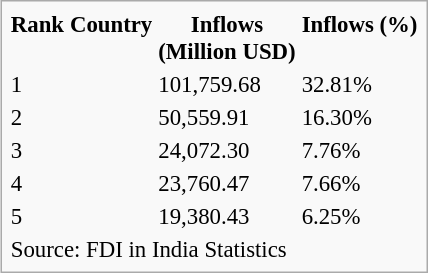<table class="infobox" style="font-size: 95%">
<tr>
<th>Rank</th>
<th>Country</th>
<th>Inflows<br> (Million USD)</th>
<th>Inflows (%)</th>
</tr>
<tr>
<td>1</td>
<td></td>
<td>101,759.68</td>
<td>32.81%</td>
</tr>
<tr>
<td>2</td>
<td></td>
<td>50,559.91</td>
<td>16.30%</td>
</tr>
<tr>
<td>3</td>
<td></td>
<td>24,072.30</td>
<td>7.76%</td>
</tr>
<tr>
<td>4</td>
<td></td>
<td>23,760.47</td>
<td>7.66%</td>
</tr>
<tr>
<td>5</td>
<td></td>
<td>19,380.43</td>
<td>6.25%</td>
</tr>
<tr>
<td colspan=4>Source: FDI in India Statistics</td>
</tr>
</table>
